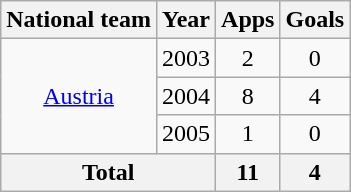<table class="wikitable" style="text-align:center">
<tr>
<th>National team</th>
<th>Year</th>
<th>Apps</th>
<th>Goals</th>
</tr>
<tr>
<td rowspan="3"><a href='#'>Austria</a></td>
<td>2003</td>
<td>2</td>
<td>0</td>
</tr>
<tr>
<td>2004</td>
<td>8</td>
<td>4</td>
</tr>
<tr>
<td>2005</td>
<td>1</td>
<td>0</td>
</tr>
<tr>
<th colspan="2">Total</th>
<th>11</th>
<th>4</th>
</tr>
</table>
